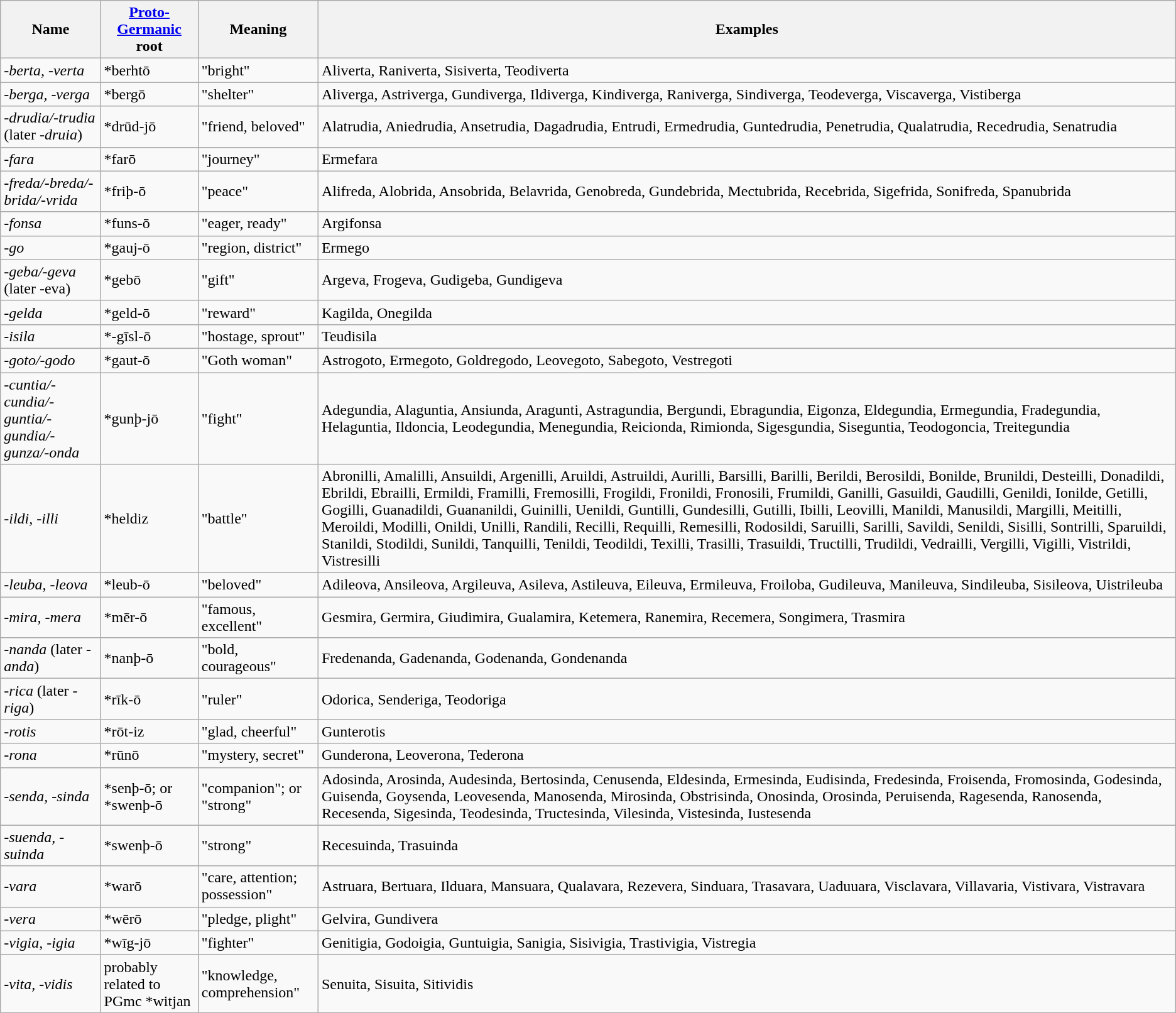<table class="wikitable">
<tr>
<th>Name</th>
<th><a href='#'>Proto-Germanic</a> root</th>
<th>Meaning</th>
<th>Examples</th>
</tr>
<tr>
<td><em>-berta, -verta</em></td>
<td>*berhtō</td>
<td>"bright"</td>
<td>Aliverta, Raniverta, Sisiverta, Teodiverta</td>
</tr>
<tr>
<td><em>-berga, -verga</em></td>
<td>*bergō</td>
<td>"shelter"</td>
<td>Aliverga, Astriverga, Gundiverga, Ildiverga, Kindiverga, Raniverga, Sindiverga, Teodeverga, Viscaverga, Vistiberga</td>
</tr>
<tr>
<td><em>-drudia/-trudia</em> (later <em>-druia</em>)</td>
<td>*drūd-jō</td>
<td>"friend, beloved"</td>
<td>Alatrudia, Aniedrudia, Ansetrudia, Dagadrudia, Entrudi, Ermedrudia, Guntedrudia, Penetrudia, Qualatrudia, Recedrudia, Senatrudia</td>
</tr>
<tr>
<td><em>-fara</em></td>
<td>*farō</td>
<td>"journey"</td>
<td>Ermefara</td>
</tr>
<tr>
<td><em>-freda/-breda/-brida/-vrida</em></td>
<td>*friþ-ō</td>
<td>"peace"</td>
<td>Alifreda, Alobrida, Ansobrida, Belavrida, Genobreda, Gundebrida, Mectubrida, Recebrida, Sigefrida, Sonifreda, Spanubrida</td>
</tr>
<tr>
<td><em>-fonsa</em></td>
<td>*funs-ō</td>
<td>"eager, ready"</td>
<td>Argifonsa</td>
</tr>
<tr>
<td><em>-go</em></td>
<td>*gauj-ō</td>
<td>"region, district"</td>
<td>Ermego</td>
</tr>
<tr>
<td><em>-geba/-geva</em> (later -eva)</td>
<td>*gebō</td>
<td>"gift"</td>
<td>Argeva, Frogeva, Gudigeba, Gundigeva</td>
</tr>
<tr>
<td><em>-gelda</em></td>
<td>*geld-ō</td>
<td>"reward"</td>
<td>Kagilda, Onegilda</td>
</tr>
<tr>
<td><em>-isila</em></td>
<td>*-gīsl-ō</td>
<td>"hostage, sprout"</td>
<td>Teudisila</td>
</tr>
<tr>
<td><em>-goto/-godo</em></td>
<td>*gaut-ō</td>
<td>"Goth woman"</td>
<td>Astrogoto, Ermegoto, Goldregodo, Leovegoto, Sabegoto, Vestregoti</td>
</tr>
<tr>
<td><em>-cuntia/-cundia/-guntia/-gundia/-gunza/-onda</em></td>
<td>*gunþ-jō</td>
<td>"fight"</td>
<td>Adegundia, Alaguntia, Ansiunda, Aragunti, Astragundia, Bergundi, Ebragundia, Eigonza, Eldegundia, Ermegundia, Fradegundia, Helaguntia, Ildoncia, Leodegundia, Menegundia, Reicionda, Rimionda, Sigesgundia, Siseguntia, Teodogoncia, Treitegundia</td>
</tr>
<tr>
<td><em>-ildi, -illi</em></td>
<td>*heldiz</td>
<td>"battle"</td>
<td>Abronilli, Amalilli, Ansuildi, Argenilli, Aruildi, Astruildi, Aurilli, Barsilli, Barilli, Berildi, Berosildi, Bonilde, Brunildi, Desteilli, Donadildi, Ebrildi, Ebrailli, Ermildi, Framilli, Fremosilli, Frogildi, Fronildi, Fronosili, Frumildi, Ganilli, Gasuildi, Gaudilli, Genildi, Ionilde, Getilli, Gogilli, Guanadildi, Guananildi, Guinilli, Uenildi, Guntilli, Gundesilli, Gutilli, Ibilli, Leovilli, Manildi, Manusildi, Margilli, Meitilli, Meroildi, Modilli, Onildi, Unilli, Randili, Recilli, Requilli, Remesilli, Rodosildi, Saruilli, Sarilli, Savildi, Senildi, Sisilli, Sontrilli, Sparuildi, Stanildi, Stodildi, Sunildi, Tanquilli, Tenildi, Teodildi, Texilli, Trasilli, Trasuildi, Tructilli, Trudildi, Vedrailli, Vergilli, Vigilli, Vistrildi, Vistresilli</td>
</tr>
<tr>
<td><em>-leuba, -leova</em></td>
<td>*leub-ō</td>
<td>"beloved"</td>
<td>Adileova, Ansileova, Argileuva, Asileva, Astileuva, Eileuva, Ermileuva, Froiloba, Gudileuva, Manileuva, Sindileuba, Sisileova, Uistrileuba</td>
</tr>
<tr>
<td><em>-mira, -mera</em></td>
<td>*mēr-ō</td>
<td>"famous, excellent"</td>
<td>Gesmira, Germira, Giudimira, Gualamira, Ketemera, Ranemira, Recemera, Songimera, Trasmira</td>
</tr>
<tr>
<td><em>-nanda</em> (later <em>-anda</em>)</td>
<td>*nanþ-ō</td>
<td>"bold, courageous"</td>
<td>Fredenanda, Gadenanda, Godenanda, Gondenanda</td>
</tr>
<tr>
<td><em>-rica</em> (later <em>-riga</em>)</td>
<td>*rīk-ō</td>
<td>"ruler"</td>
<td>Odorica, Senderiga, Teodoriga</td>
</tr>
<tr>
<td><em>-rotis</em></td>
<td>*rōt-iz</td>
<td>"glad, cheerful"</td>
<td>Gunterotis</td>
</tr>
<tr>
<td><em>-rona</em></td>
<td>*rūnō</td>
<td>"mystery, secret"</td>
<td>Gunderona, Leoverona, Tederona</td>
</tr>
<tr>
<td><em>-senda, -sinda</em></td>
<td>*senþ-ō; or *swenþ-ō</td>
<td>"companion"; or  "strong"</td>
<td>Adosinda, Arosinda, Audesinda, Bertosinda, Cenusenda, Eldesinda, Ermesinda, Eudisinda, Fredesinda, Froisenda, Fromosinda, Godesinda, Guisenda, Goysenda, Leovesenda, Manosenda, Mirosinda, Obstrisinda, Onosinda, Orosinda, Peruisenda, Ragesenda, Ranosenda, Recesenda, Sigesinda, Teodesinda, Tructesinda, Vilesinda, Vistesinda, Iustesenda</td>
</tr>
<tr>
<td><em>-suenda, -suinda</em></td>
<td>*swenþ-ō</td>
<td>"strong"</td>
<td>Recesuinda, Trasuinda</td>
</tr>
<tr>
<td><em>-vara</em></td>
<td>*warō</td>
<td>"care, attention; possession"</td>
<td>Astruara, Bertuara, Ilduara, Mansuara, Qualavara, Rezevera, Sinduara, Trasavara, Uaduuara, Visclavara, Villavaria, Vistivara, Vistravara</td>
</tr>
<tr>
<td><em>-vera</em></td>
<td>*wērō</td>
<td>"pledge, plight"</td>
<td>Gelvira, Gundivera</td>
</tr>
<tr>
<td><em>-vigia, -igia</em></td>
<td>*wīg-jō</td>
<td>"fighter"</td>
<td>Genitigia, Godoigia, Guntuigia, Sanigia, Sisivigia, Trastivigia, Vistregia</td>
</tr>
<tr>
<td><em>-vita, -vidis</em></td>
<td>probably related to PGmc *witjan</td>
<td>"knowledge, comprehension"</td>
<td>Senuita, Sisuita, Sitividis</td>
</tr>
</table>
